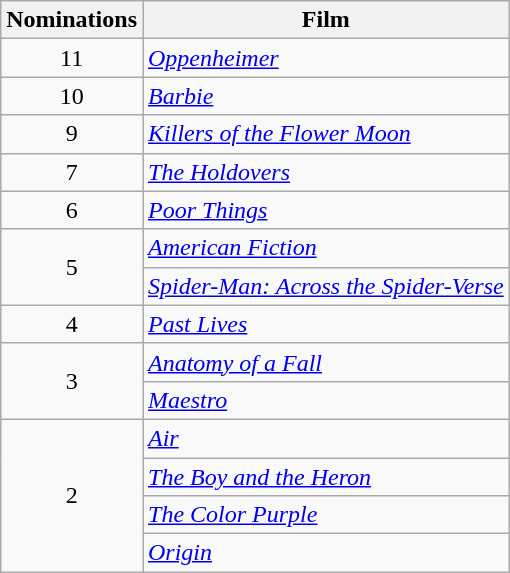<table class="wikitable">
<tr>
<th>Nominations</th>
<th>Film</th>
</tr>
<tr>
<td style="text-align:center;">11</td>
<td><em><a href='#'>Oppenheimer</a></em></td>
</tr>
<tr>
<td style="text-align:center;">10</td>
<td><em><a href='#'>Barbie</a></em></td>
</tr>
<tr>
<td style="text-align:center;">9</td>
<td><em><a href='#'>Killers of the Flower Moon</a></em></td>
</tr>
<tr>
<td style="text-align:center;">7</td>
<td><em><a href='#'>The Holdovers</a></em></td>
</tr>
<tr>
<td style="text-align:center;">6</td>
<td><em><a href='#'>Poor Things</a></em></td>
</tr>
<tr>
<td rowspan="2" style="text-align:center;">5</td>
<td><em><a href='#'>American Fiction</a></em></td>
</tr>
<tr>
<td><em><a href='#'>Spider-Man: Across the Spider-Verse</a></em></td>
</tr>
<tr>
<td style="text-align:center;">4</td>
<td><em><a href='#'>Past Lives</a></em></td>
</tr>
<tr>
<td rowspan="2" style="text-align:center;">3</td>
<td><em><a href='#'>Anatomy of a Fall</a></em></td>
</tr>
<tr>
<td><em><a href='#'>Maestro</a></em></td>
</tr>
<tr>
<td rowspan="4" style="text-align:center;">2</td>
<td><em><a href='#'>Air</a></em></td>
</tr>
<tr>
<td><em><a href='#'>The Boy and the Heron</a></em></td>
</tr>
<tr>
<td><em><a href='#'>The Color Purple</a></em></td>
</tr>
<tr>
<td><em><a href='#'>Origin</a></em></td>
</tr>
</table>
